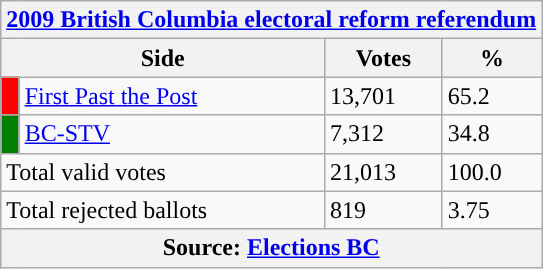<table class="wikitable">
<tr>
<th colspan="4"><a href='#'>2009 British Columbia electoral reform referendum</a></th>
</tr>
<tr>
<th colspan="2">Side</th>
<th>Votes</th>
<th>%</th>
</tr>
<tr>
<td bgcolor="red"></td>
<td><a href='#'>First Past the Post</a></td>
<td>13,701</td>
<td>65.2</td>
</tr>
<tr>
<td bgcolor="green"></td>
<td><a href='#'>BC-STV</a></td>
<td>7,312</td>
<td>34.8</td>
</tr>
<tr>
<td colspan="2">Total valid votes</td>
<td>21,013</td>
<td>100.0</td>
</tr>
<tr>
<td colspan="2">Total rejected ballots</td>
<td>819</td>
<td>3.75</td>
</tr>
<tr>
<th colspan="4">Source: <a href='#'>Elections BC</a></th>
</tr>
</table>
